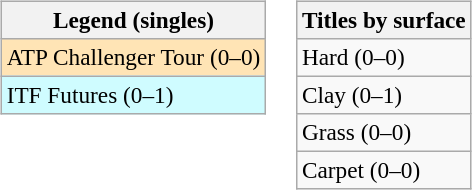<table>
<tr valign=top>
<td><br><table class=wikitable style=font-size:97%>
<tr>
<th>Legend (singles)</th>
</tr>
<tr bgcolor=moccasin>
<td>ATP Challenger Tour (0–0)</td>
</tr>
<tr bgcolor=#cffcff>
<td>ITF Futures (0–1)</td>
</tr>
</table>
</td>
<td><br><table class=wikitable style=font-size:97%>
<tr>
<th>Titles by surface</th>
</tr>
<tr>
<td>Hard (0–0)</td>
</tr>
<tr>
<td>Clay (0–1)</td>
</tr>
<tr>
<td>Grass (0–0)</td>
</tr>
<tr>
<td>Carpet (0–0)</td>
</tr>
</table>
</td>
</tr>
</table>
